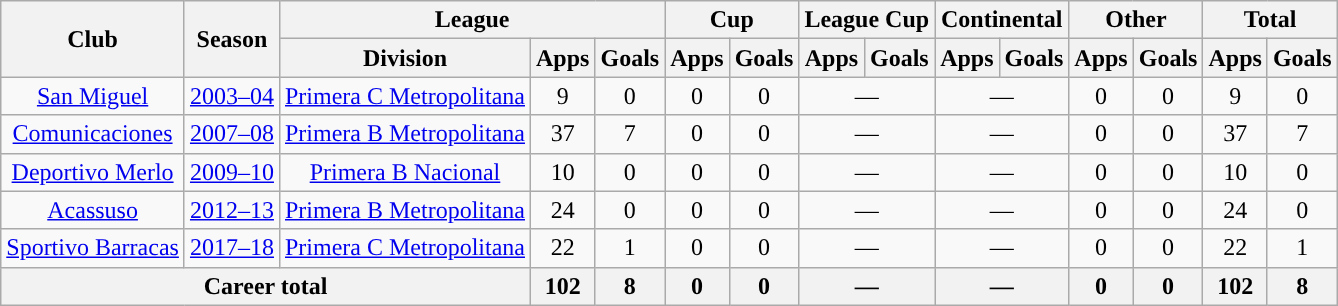<table class="wikitable" style="text-align:center">
<tr>
<th rowspan="2">Club</th>
<th rowspan="2">Season</th>
<th colspan="3">League</th>
<th colspan="2">Cup</th>
<th colspan="2">League Cup</th>
<th colspan="2">Continental</th>
<th colspan="2">Other</th>
<th colspan="2">Total</th>
</tr>
<tr>
<th>Division</th>
<th>Apps</th>
<th>Goals</th>
<th>Apps</th>
<th>Goals</th>
<th>Apps</th>
<th>Goals</th>
<th>Apps</th>
<th>Goals</th>
<th>Apps</th>
<th>Goals</th>
<th>Apps</th>
<th>Goals</th>
</tr>
<tr>
<td rowspan="1"><a href='#'>San Miguel</a></td>
<td><a href='#'>2003–04</a></td>
<td rowspan="1"><a href='#'>Primera C Metropolitana</a></td>
<td>9</td>
<td>0</td>
<td>0</td>
<td>0</td>
<td colspan="2">—</td>
<td colspan="2">—</td>
<td>0</td>
<td>0</td>
<td>9</td>
<td>0</td>
</tr>
<tr>
<td rowspan="1"><a href='#'>Comunicaciones</a></td>
<td><a href='#'>2007–08</a></td>
<td rowspan="1"><a href='#'>Primera B Metropolitana</a></td>
<td>37</td>
<td>7</td>
<td>0</td>
<td>0</td>
<td colspan="2">—</td>
<td colspan="2">—</td>
<td>0</td>
<td>0</td>
<td>37</td>
<td>7</td>
</tr>
<tr>
<td rowspan="1"><a href='#'>Deportivo Merlo</a></td>
<td><a href='#'>2009–10</a></td>
<td rowspan="1"><a href='#'>Primera B Nacional</a></td>
<td>10</td>
<td>0</td>
<td>0</td>
<td>0</td>
<td colspan="2">—</td>
<td colspan="2">—</td>
<td>0</td>
<td>0</td>
<td>10</td>
<td>0</td>
</tr>
<tr>
<td rowspan="1"><a href='#'>Acassuso</a></td>
<td><a href='#'>2012–13</a></td>
<td rowspan="1"><a href='#'>Primera B Metropolitana</a></td>
<td>24</td>
<td>0</td>
<td>0</td>
<td>0</td>
<td colspan="2">—</td>
<td colspan="2">—</td>
<td>0</td>
<td>0</td>
<td>24</td>
<td>0</td>
</tr>
<tr>
<td rowspan="1"><a href='#'>Sportivo Barracas</a></td>
<td><a href='#'>2017–18</a></td>
<td rowspan="1"><a href='#'>Primera C Metropolitana</a></td>
<td>22</td>
<td>1</td>
<td>0</td>
<td>0</td>
<td colspan="2">—</td>
<td colspan="2">—</td>
<td>0</td>
<td>0</td>
<td>22</td>
<td>1</td>
</tr>
<tr>
<th colspan="3">Career total</th>
<th>102</th>
<th>8</th>
<th>0</th>
<th>0</th>
<th colspan="2">—</th>
<th colspan="2">—</th>
<th>0</th>
<th>0</th>
<th>102</th>
<th>8</th>
</tr>
</table>
